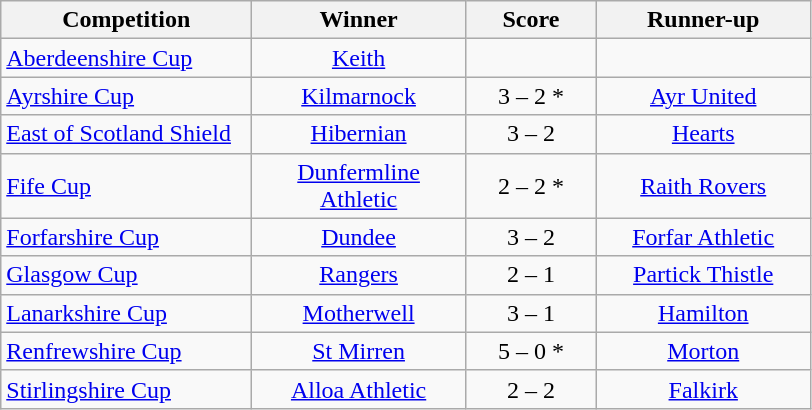<table class="wikitable" style="text-align: center;">
<tr>
<th width=160>Competition</th>
<th width=135>Winner</th>
<th width=80>Score</th>
<th width=135>Runner-up</th>
</tr>
<tr>
<td align=left><a href='#'>Aberdeenshire Cup</a></td>
<td><a href='#'>Keith</a></td>
<td></td>
<td></td>
</tr>
<tr>
<td align=left><a href='#'>Ayrshire Cup</a></td>
<td><a href='#'>Kilmarnock</a></td>
<td>3 – 2 *</td>
<td><a href='#'>Ayr United</a></td>
</tr>
<tr>
<td align=left><a href='#'>East of Scotland Shield</a></td>
<td><a href='#'>Hibernian</a></td>
<td>3 – 2</td>
<td><a href='#'>Hearts</a></td>
</tr>
<tr>
<td align=left><a href='#'>Fife Cup</a></td>
<td><a href='#'>Dunfermline Athletic</a></td>
<td>2 – 2 * </td>
<td><a href='#'>Raith Rovers</a></td>
</tr>
<tr>
<td align=left><a href='#'>Forfarshire Cup</a></td>
<td><a href='#'>Dundee</a></td>
<td>3 – 2</td>
<td><a href='#'>Forfar Athletic</a></td>
</tr>
<tr>
<td align=left><a href='#'>Glasgow Cup</a></td>
<td><a href='#'>Rangers</a></td>
<td>2 – 1</td>
<td><a href='#'>Partick Thistle</a></td>
</tr>
<tr>
<td align=left><a href='#'>Lanarkshire Cup</a></td>
<td><a href='#'>Motherwell</a></td>
<td>3 – 1</td>
<td><a href='#'>Hamilton</a></td>
</tr>
<tr>
<td align=left><a href='#'>Renfrewshire Cup</a></td>
<td><a href='#'>St Mirren</a></td>
<td>5 – 0 *</td>
<td><a href='#'>Morton</a></td>
</tr>
<tr>
<td align=left><a href='#'>Stirlingshire Cup</a></td>
<td><a href='#'>Alloa Athletic</a></td>
<td>2 – 2 </td>
<td><a href='#'>Falkirk</a></td>
</tr>
</table>
